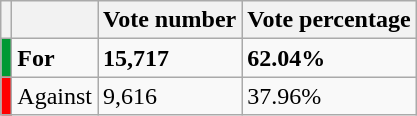<table class="wikitable">
<tr>
<th></th>
<th></th>
<th>Vote number</th>
<th>Vote percentage</th>
</tr>
<tr>
<td style="color:inherit;background:#009933"></td>
<td><strong>For</strong></td>
<td><strong>15,717</strong></td>
<td><strong>62.04%</strong></td>
</tr>
<tr>
<td style="color:inherit;background:#ff0000"></td>
<td>Against</td>
<td>9,616</td>
<td>37.96%</td>
</tr>
</table>
